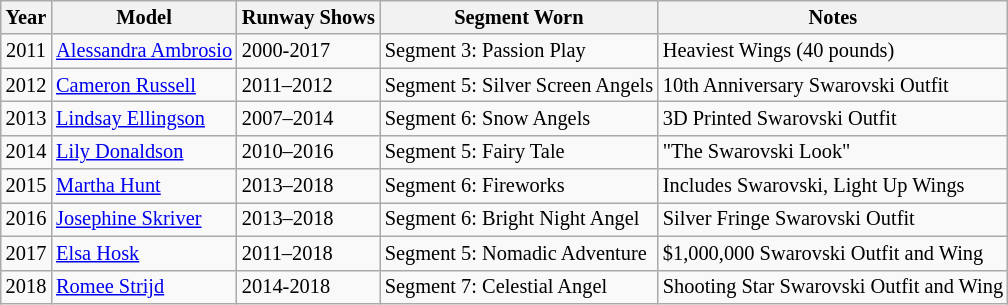<table class="wikitable" style="font-size: 85%; text-align: center;">
<tr>
<th>Year</th>
<th>Model</th>
<th>Runway Shows</th>
<th>Segment Worn</th>
<th>Notes</th>
</tr>
<tr>
<td>2011</td>
<td style="text-align: left;"> <a href='#'>Alessandra Ambrosio</a></td>
<td style="text-align: left;">2000-2017</td>
<td style="text-align: left;">Segment 3: Passion Play</td>
<td style="text-align: left;">Heaviest Wings (40 pounds)</td>
</tr>
<tr>
<td>2012</td>
<td style="text-align: left;"> <a href='#'>Cameron Russell</a></td>
<td style="text-align: left;">2011–2012</td>
<td style="text-align: left;">Segment 5: Silver Screen Angels</td>
<td style="text-align: left;">10th Anniversary Swarovski Outfit</td>
</tr>
<tr>
<td>2013</td>
<td style="text-align: left;"> <a href='#'>Lindsay Ellingson</a></td>
<td style="text-align: left;">2007–2014</td>
<td style="text-align: left;">Segment 6: Snow Angels</td>
<td style="text-align: left;">3D Printed Swarovski Outfit</td>
</tr>
<tr>
<td>2014</td>
<td style="text-align: left;"> <a href='#'>Lily Donaldson</a></td>
<td style="text-align: left;">2010–2016</td>
<td style="text-align: left;">Segment 5: Fairy Tale</td>
<td style="text-align: left;">"The Swarovski Look"</td>
</tr>
<tr>
<td>2015</td>
<td style="text-align: left;"> <a href='#'>Martha Hunt</a></td>
<td style="text-align: left;">2013–2018</td>
<td style="text-align: left;">Segment 6: Fireworks</td>
<td style="text-align: left;">Includes Swarovski, Light Up Wings</td>
</tr>
<tr>
<td>2016</td>
<td style="text-align: left;"> <a href='#'>Josephine Skriver</a></td>
<td style="text-align: left;">2013–2018</td>
<td style="text-align: left;">Segment 6: Bright Night Angel</td>
<td style="text-align: left;">Silver Fringe Swarovski Outfit</td>
</tr>
<tr>
<td>2017</td>
<td style="text-align: left;"> <a href='#'>Elsa Hosk</a></td>
<td style="text-align: left;">2011–2018</td>
<td style="text-align: left;">Segment 5: Nomadic Adventure</td>
<td style="text-align: left;">$1,000,000 Swarovski Outfit and Wing</td>
</tr>
<tr>
<td>2018</td>
<td style="text-align: left;"> <a href='#'>Romee Strijd</a></td>
<td style="text-align: left;">2014-2018</td>
<td style="text-align: left;">Segment 7: Celestial Angel</td>
<td style="text-align: left;">Shooting Star Swarovski Outfit and Wing</td>
</tr>
</table>
